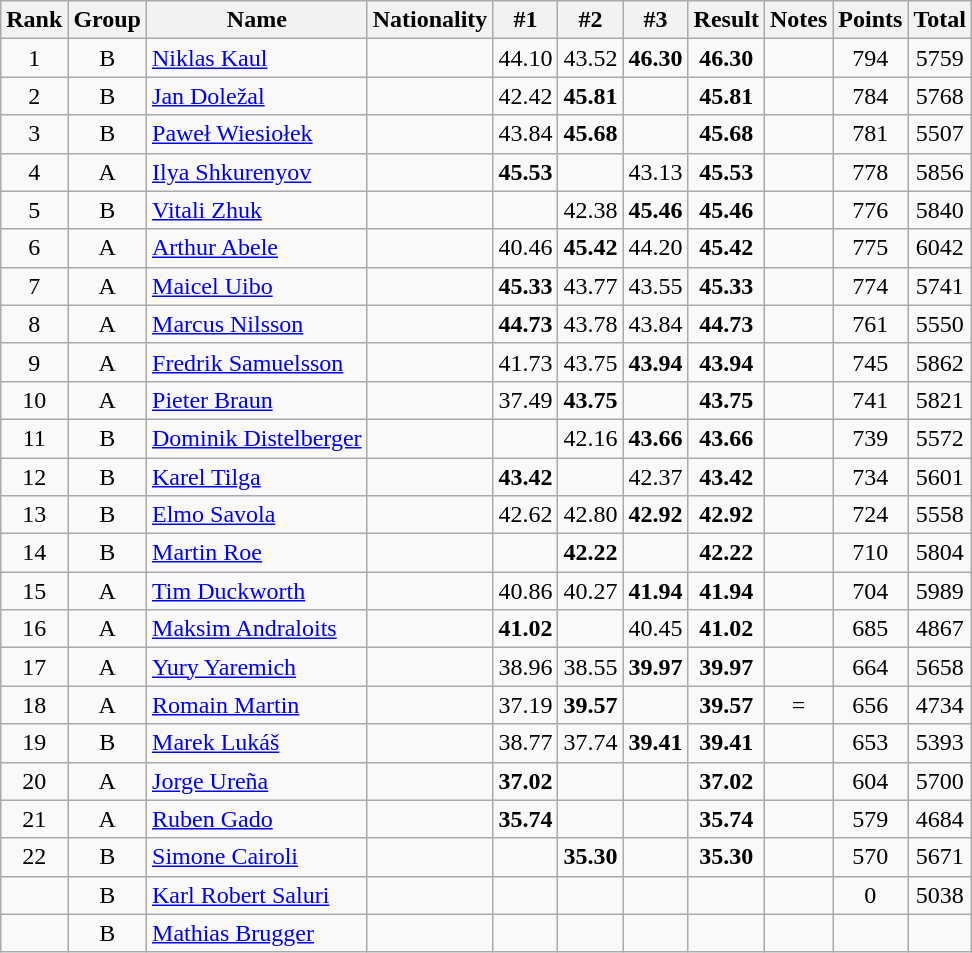<table class="wikitable sortable" style="text-align:center">
<tr>
<th>Rank</th>
<th>Group</th>
<th>Name</th>
<th>Nationality</th>
<th>#1</th>
<th>#2</th>
<th>#3</th>
<th>Result</th>
<th>Notes</th>
<th>Points</th>
<th>Total</th>
</tr>
<tr>
<td>1</td>
<td>B</td>
<td align=left><a href='#'>Niklas Kaul</a></td>
<td align=left></td>
<td>44.10</td>
<td>43.52</td>
<td><strong>46.30</strong></td>
<td><strong>46.30</strong></td>
<td></td>
<td>794</td>
<td>5759</td>
</tr>
<tr>
<td>2</td>
<td>B</td>
<td align=left><a href='#'>Jan Doležal</a></td>
<td align=left></td>
<td>42.42</td>
<td><strong>45.81</strong></td>
<td></td>
<td><strong>45.81</strong></td>
<td></td>
<td>784</td>
<td>5768</td>
</tr>
<tr>
<td>3</td>
<td>B</td>
<td align=left><a href='#'>Paweł Wiesiołek</a></td>
<td align=left></td>
<td>43.84</td>
<td><strong>45.68</strong></td>
<td></td>
<td><strong>45.68</strong></td>
<td></td>
<td>781</td>
<td>5507</td>
</tr>
<tr>
<td>4</td>
<td>A</td>
<td align=left><a href='#'>Ilya Shkurenyov</a></td>
<td align=left></td>
<td><strong>45.53</strong></td>
<td></td>
<td>43.13</td>
<td><strong>45.53</strong></td>
<td></td>
<td>778</td>
<td>5856</td>
</tr>
<tr>
<td>5</td>
<td>B</td>
<td align=left><a href='#'>Vitali Zhuk</a></td>
<td align=left></td>
<td></td>
<td>42.38</td>
<td><strong>45.46</strong></td>
<td><strong>45.46</strong></td>
<td></td>
<td>776</td>
<td>5840</td>
</tr>
<tr>
<td>6</td>
<td>A</td>
<td align=left><a href='#'>Arthur Abele</a></td>
<td align=left></td>
<td>40.46</td>
<td><strong>45.42</strong></td>
<td>44.20</td>
<td><strong>45.42</strong></td>
<td></td>
<td>775</td>
<td>6042</td>
</tr>
<tr>
<td>7</td>
<td>A</td>
<td align=left><a href='#'>Maicel Uibo</a></td>
<td align=left></td>
<td><strong>45.33</strong></td>
<td>43.77</td>
<td>43.55</td>
<td><strong>45.33</strong></td>
<td></td>
<td>774</td>
<td>5741</td>
</tr>
<tr>
<td>8</td>
<td>A</td>
<td align=left><a href='#'>Marcus Nilsson</a></td>
<td align=left></td>
<td><strong>44.73</strong></td>
<td>43.78</td>
<td>43.84</td>
<td><strong>44.73</strong></td>
<td></td>
<td>761</td>
<td>5550</td>
</tr>
<tr>
<td>9</td>
<td>A</td>
<td align=left><a href='#'>Fredrik Samuelsson</a></td>
<td align=left></td>
<td>41.73</td>
<td>43.75</td>
<td><strong>43.94</strong></td>
<td><strong>43.94</strong></td>
<td></td>
<td>745</td>
<td>5862</td>
</tr>
<tr>
<td>10</td>
<td>A</td>
<td align=left><a href='#'>Pieter Braun</a></td>
<td align=left></td>
<td>37.49</td>
<td><strong>43.75</strong></td>
<td></td>
<td><strong>43.75</strong></td>
<td></td>
<td>741</td>
<td>5821</td>
</tr>
<tr>
<td>11</td>
<td>B</td>
<td align=left><a href='#'>Dominik Distelberger</a></td>
<td align=left></td>
<td></td>
<td>42.16</td>
<td><strong>43.66</strong></td>
<td><strong>43.66</strong></td>
<td></td>
<td>739</td>
<td>5572</td>
</tr>
<tr>
<td>12</td>
<td>B</td>
<td align=left><a href='#'>Karel Tilga</a></td>
<td align=left></td>
<td><strong>43.42</strong></td>
<td></td>
<td>42.37</td>
<td><strong>43.42</strong></td>
<td></td>
<td>734</td>
<td>5601</td>
</tr>
<tr>
<td>13</td>
<td>B</td>
<td align=left><a href='#'>Elmo Savola</a></td>
<td align=left></td>
<td>42.62</td>
<td>42.80</td>
<td><strong>42.92</strong></td>
<td><strong>42.92</strong></td>
<td></td>
<td>724</td>
<td>5558</td>
</tr>
<tr>
<td>14</td>
<td>B</td>
<td align=left><a href='#'>Martin Roe</a></td>
<td align=left></td>
<td></td>
<td><strong>42.22</strong></td>
<td></td>
<td><strong>42.22</strong></td>
<td></td>
<td>710</td>
<td>5804</td>
</tr>
<tr>
<td>15</td>
<td>A</td>
<td align=left><a href='#'>Tim Duckworth</a></td>
<td align=left></td>
<td>40.86</td>
<td>40.27</td>
<td><strong>41.94</strong></td>
<td><strong>41.94</strong></td>
<td></td>
<td>704</td>
<td>5989</td>
</tr>
<tr>
<td>16</td>
<td>A</td>
<td align=left><a href='#'>Maksim Andraloits</a></td>
<td align=left></td>
<td><strong>41.02</strong></td>
<td></td>
<td>40.45</td>
<td><strong>41.02</strong></td>
<td></td>
<td>685</td>
<td>4867</td>
</tr>
<tr>
<td>17</td>
<td>A</td>
<td align=left><a href='#'>Yury Yaremich</a></td>
<td align=left></td>
<td>38.96</td>
<td>38.55</td>
<td><strong>39.97</strong></td>
<td><strong>39.97</strong></td>
<td></td>
<td>664</td>
<td>5658</td>
</tr>
<tr>
<td>18</td>
<td>A</td>
<td align=left><a href='#'>Romain Martin</a></td>
<td align=left></td>
<td>37.19</td>
<td><strong>39.57</strong></td>
<td></td>
<td><strong>39.57</strong></td>
<td>=</td>
<td>656</td>
<td>4734</td>
</tr>
<tr>
<td>19</td>
<td>B</td>
<td align=left><a href='#'>Marek Lukáš</a></td>
<td align=left></td>
<td>38.77</td>
<td>37.74</td>
<td><strong>39.41</strong></td>
<td><strong>39.41</strong></td>
<td></td>
<td>653</td>
<td>5393</td>
</tr>
<tr>
<td>20</td>
<td>A</td>
<td align=left><a href='#'>Jorge Ureña</a></td>
<td align=left></td>
<td><strong>37.02</strong></td>
<td></td>
<td></td>
<td><strong>37.02</strong></td>
<td></td>
<td>604</td>
<td>5700</td>
</tr>
<tr>
<td>21</td>
<td>A</td>
<td align=left><a href='#'>Ruben Gado</a></td>
<td align=left></td>
<td><strong>35.74</strong></td>
<td></td>
<td></td>
<td><strong>35.74</strong></td>
<td></td>
<td>579</td>
<td>4684</td>
</tr>
<tr>
<td>22</td>
<td>B</td>
<td align=left><a href='#'>Simone Cairoli</a></td>
<td align=left></td>
<td></td>
<td><strong>35.30</strong></td>
<td></td>
<td><strong>35.30</strong></td>
<td></td>
<td>570</td>
<td>5671</td>
</tr>
<tr>
<td></td>
<td>B</td>
<td align=left><a href='#'>Karl Robert Saluri</a></td>
<td align=left></td>
<td></td>
<td></td>
<td></td>
<td><strong></strong></td>
<td></td>
<td>0</td>
<td>5038</td>
</tr>
<tr>
<td></td>
<td>B</td>
<td align=left><a href='#'>Mathias Brugger</a></td>
<td align=left></td>
<td></td>
<td></td>
<td></td>
<td><strong></strong></td>
<td></td>
<td></td>
<td></td>
</tr>
</table>
